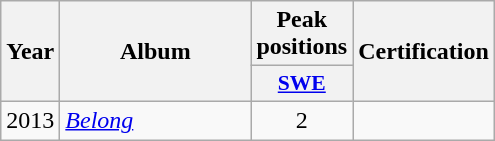<table class="wikitable">
<tr>
<th rowspan="2" style="text-align:center; width:10px;">Year</th>
<th rowspan="2" style="text-align:center; width:120px;">Album</th>
<th style="text-align:center; width:20px;">Peak positions</th>
<th rowspan="2" style="text-align:center; width:70px;">Certification</th>
</tr>
<tr>
<th scope="col" style="width:3em;font-size:90%;"><a href='#'>SWE</a><br></th>
</tr>
<tr>
<td style="text-align:center;">2013</td>
<td><em><a href='#'>Belong</a></em></td>
<td style="text-align:center;">2</td>
<td style="text-align:center;"></td>
</tr>
</table>
